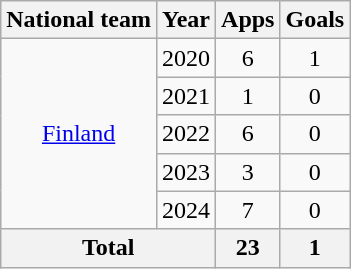<table class="wikitable" style="text-align: center;">
<tr>
<th>National team</th>
<th>Year</th>
<th>Apps</th>
<th>Goals</th>
</tr>
<tr>
<td rowspan="5"><a href='#'>Finland</a></td>
<td>2020</td>
<td>6</td>
<td>1</td>
</tr>
<tr>
<td>2021</td>
<td>1</td>
<td>0</td>
</tr>
<tr>
<td>2022</td>
<td>6</td>
<td>0</td>
</tr>
<tr>
<td>2023</td>
<td>3</td>
<td>0</td>
</tr>
<tr>
<td>2024</td>
<td>7</td>
<td>0</td>
</tr>
<tr>
<th colspan="2">Total</th>
<th>23</th>
<th>1</th>
</tr>
</table>
